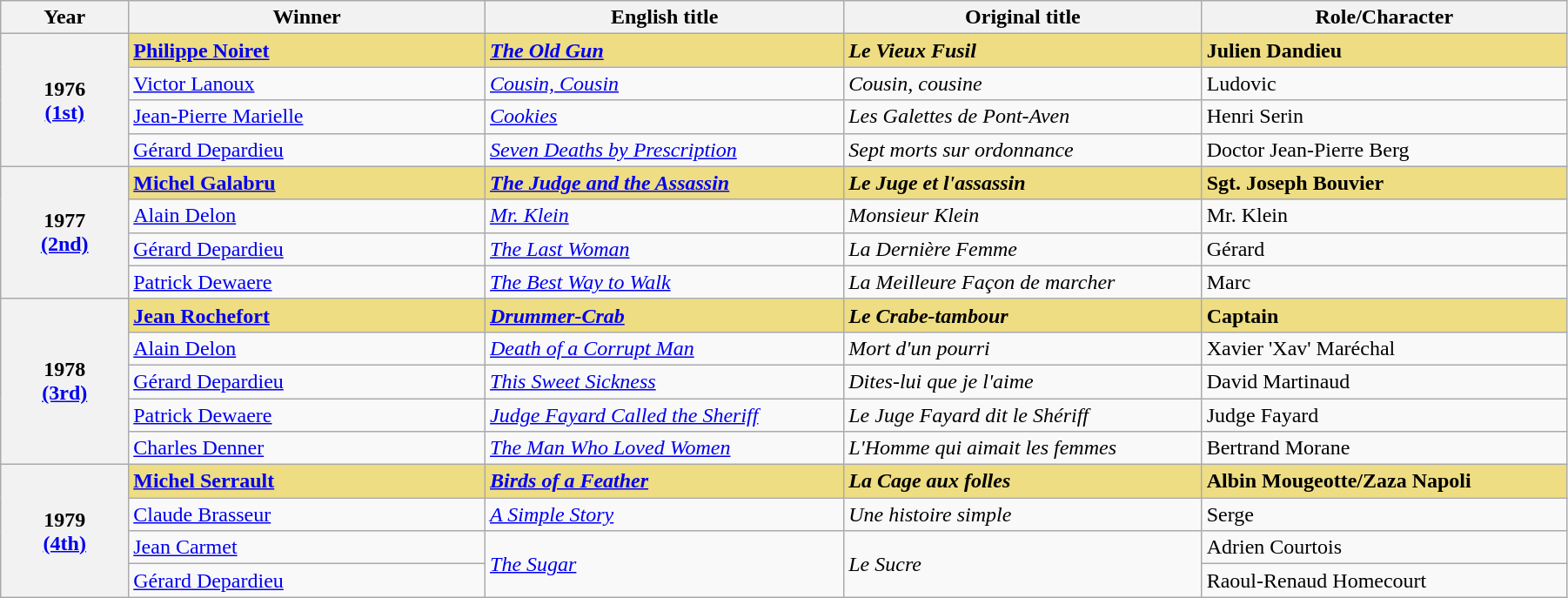<table class="wikitable" width="95%" cellpadding="5">
<tr>
<th width="100">Year</th>
<th width="300">Winner</th>
<th width="300">English title</th>
<th width="300">Original title</th>
<th width="300">Role/Character</th>
</tr>
<tr>
<th rowspan="4" style="text-align:center;">1976<br><a href='#'>(1st)</a></th>
<td style="background:#eedd82;"><strong><a href='#'>Philippe Noiret</a></strong></td>
<td style="background:#eedd82;"><em><a href='#'><strong>The Old Gun</strong></a></em></td>
<td style="background:#eedd82;"><strong><em>Le Vieux Fusil</em></strong></td>
<td style="background:#eedd82;"><strong>Julien Dandieu</strong></td>
</tr>
<tr>
<td><a href='#'>Victor Lanoux</a></td>
<td><em><a href='#'>Cousin, Cousin</a></em></td>
<td><em>Cousin, cousine</em></td>
<td>Ludovic</td>
</tr>
<tr>
<td><a href='#'>Jean-Pierre Marielle</a></td>
<td><em><a href='#'>Cookies</a></em></td>
<td><em>Les Galettes de Pont-Aven</em></td>
<td>Henri Serin</td>
</tr>
<tr>
<td><a href='#'>Gérard Depardieu</a></td>
<td><em><a href='#'>Seven Deaths by Prescription</a></em></td>
<td><em>Sept morts sur ordonnance</em></td>
<td>Doctor Jean-Pierre Berg</td>
</tr>
<tr>
<th rowspan="4" style="text-align:center;">1977<br><a href='#'>(2nd)</a></th>
<td style="background:#eedd82;"><strong><a href='#'>Michel Galabru</a></strong></td>
<td style="background:#eedd82;"><strong><em><a href='#'>The Judge and the Assassin</a></em></strong></td>
<td style="background:#eedd82;"><strong><em>Le Juge et l'assassin</em></strong></td>
<td style="background:#eedd82;"><strong>Sgt. Joseph Bouvier</strong></td>
</tr>
<tr>
<td><a href='#'>Alain Delon</a></td>
<td><em><a href='#'>Mr. Klein</a></em></td>
<td><em>Monsieur Klein</em></td>
<td>Mr. Klein</td>
</tr>
<tr>
<td><a href='#'>Gérard Depardieu</a></td>
<td><em><a href='#'>The Last Woman</a></em></td>
<td><em>La Dernière Femme</em></td>
<td>Gérard</td>
</tr>
<tr>
<td><a href='#'>Patrick Dewaere</a></td>
<td><em><a href='#'>The Best Way to Walk</a></em></td>
<td><em>La Meilleure Façon de marcher</em></td>
<td>Marc</td>
</tr>
<tr>
<th rowspan="5" style="text-align:center;">1978<br><a href='#'>(3rd)</a></th>
<td style="background:#eedd82;"><strong><a href='#'>Jean Rochefort</a></strong></td>
<td style="background:#eedd82;"><em><a href='#'><strong>Drummer-Crab</strong></a></em></td>
<td style="background:#eedd82;"><strong><em>Le Crabe-tambour</em></strong></td>
<td style="background:#eedd82;"><strong>Captain</strong></td>
</tr>
<tr>
<td><a href='#'>Alain Delon</a></td>
<td><em><a href='#'>Death of a Corrupt Man</a></em></td>
<td><em>Mort d'un pourri</em></td>
<td>Xavier 'Xav' Maréchal</td>
</tr>
<tr>
<td><a href='#'>Gérard Depardieu</a></td>
<td><em><a href='#'>This Sweet Sickness</a></em></td>
<td><em>Dites-lui que je l'aime</em></td>
<td>David Martinaud</td>
</tr>
<tr>
<td><a href='#'>Patrick Dewaere</a></td>
<td><em><a href='#'>Judge Fayard Called the Sheriff</a></em></td>
<td><em>Le Juge Fayard dit le Shériff</em></td>
<td>Judge Fayard</td>
</tr>
<tr>
<td><a href='#'>Charles Denner</a></td>
<td><em><a href='#'>The Man Who Loved Women</a></em></td>
<td><em>L'Homme qui aimait les femmes</em></td>
<td>Bertrand Morane</td>
</tr>
<tr>
<th rowspan="4" style="text-align:center;">1979<br><a href='#'>(4th)</a></th>
<td style="background:#eedd82;"><strong><a href='#'>Michel Serrault</a></strong></td>
<td style="background:#eedd82;"><em><a href='#'><strong>Birds of a Feather</strong></a></em></td>
<td style="background:#eedd82;"><strong><em>La Cage aux folles</em></strong></td>
<td style="background:#eedd82;"><strong>Albin Mougeotte/Zaza Napoli</strong></td>
</tr>
<tr>
<td><a href='#'>Claude Brasseur</a></td>
<td><em><a href='#'>A Simple Story</a></em></td>
<td><em>Une histoire simple</em></td>
<td>Serge</td>
</tr>
<tr>
<td><a href='#'>Jean Carmet</a></td>
<td rowspan="2"><em><a href='#'>The Sugar</a></em></td>
<td rowspan="2"><em>Le Sucre</em></td>
<td>Adrien Courtois</td>
</tr>
<tr>
<td><a href='#'>Gérard Depardieu</a></td>
<td>Raoul-Renaud Homecourt</td>
</tr>
</table>
